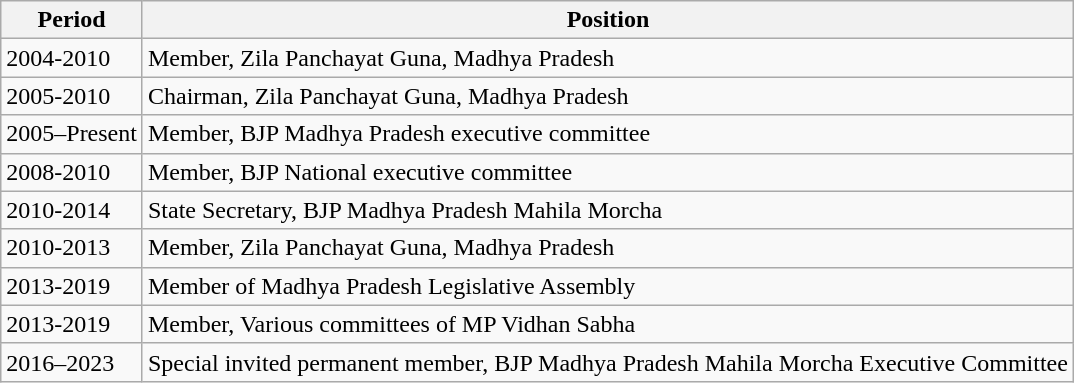<table class="wikitable">
<tr>
<th>Period</th>
<th>Position</th>
</tr>
<tr>
<td>2004-2010</td>
<td>Member, Zila Panchayat Guna, Madhya Pradesh</td>
</tr>
<tr>
<td>2005-2010</td>
<td>Chairman, Zila Panchayat Guna, Madhya Pradesh</td>
</tr>
<tr>
<td>2005–Present</td>
<td>Member, BJP Madhya Pradesh executive committee</td>
</tr>
<tr>
<td>2008-2010</td>
<td>Member, BJP National executive committee</td>
</tr>
<tr>
<td>2010-2014</td>
<td>State Secretary, BJP Madhya Pradesh Mahila Morcha</td>
</tr>
<tr>
<td>2010-2013</td>
<td>Member, Zila Panchayat Guna, Madhya Pradesh</td>
</tr>
<tr>
<td>2013-2019</td>
<td>Member of Madhya Pradesh Legislative Assembly</td>
</tr>
<tr>
<td>2013-2019</td>
<td>Member, Various committees of MP Vidhan Sabha</td>
</tr>
<tr>
<td>2016–2023</td>
<td>Special invited permanent member, BJP Madhya Pradesh Mahila Morcha Executive Committee</td>
</tr>
</table>
